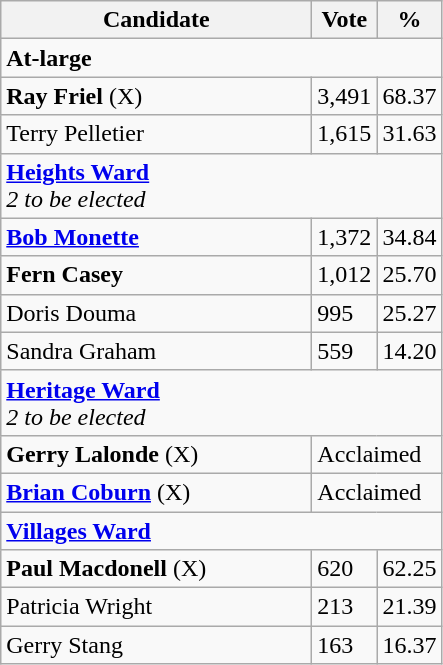<table class="wikitable">
<tr>
<th bgcolor="#DDDDFF" width="200px">Candidate</th>
<th bgcolor="#DDDDFF">Vote</th>
<th bgcolor="#DDDDFF">%</th>
</tr>
<tr>
<td colspan="4"><strong>At-large</strong></td>
</tr>
<tr>
<td><strong>Ray Friel</strong> (X)</td>
<td>3,491</td>
<td>68.37</td>
</tr>
<tr>
<td>Terry Pelletier</td>
<td>1,615</td>
<td>31.63</td>
</tr>
<tr>
<td colspan="4"><strong><a href='#'>Heights Ward</a></strong> <br> <em>2 to be elected</em></td>
</tr>
<tr>
<td><strong><a href='#'>Bob Monette</a></strong></td>
<td>1,372</td>
<td>34.84</td>
</tr>
<tr>
<td><strong>Fern Casey</strong></td>
<td>1,012</td>
<td>25.70</td>
</tr>
<tr>
<td>Doris Douma</td>
<td>995</td>
<td>25.27</td>
</tr>
<tr>
<td>Sandra Graham</td>
<td>559</td>
<td>14.20</td>
</tr>
<tr>
<td colspan="4"><strong><a href='#'>Heritage Ward</a></strong> <br> <em>2 to be elected</em></td>
</tr>
<tr>
<td><strong>Gerry Lalonde</strong> (X)</td>
<td colspan="2">Acclaimed</td>
</tr>
<tr>
<td><strong><a href='#'>Brian Coburn</a></strong> (X)</td>
<td colspan="2">Acclaimed</td>
</tr>
<tr>
<td colspan="4"><strong><a href='#'>Villages Ward</a></strong></td>
</tr>
<tr>
<td><strong>Paul Macdonell</strong> (X)</td>
<td>620</td>
<td>62.25</td>
</tr>
<tr>
<td>Patricia Wright</td>
<td>213</td>
<td>21.39</td>
</tr>
<tr>
<td>Gerry Stang</td>
<td>163</td>
<td>16.37</td>
</tr>
</table>
